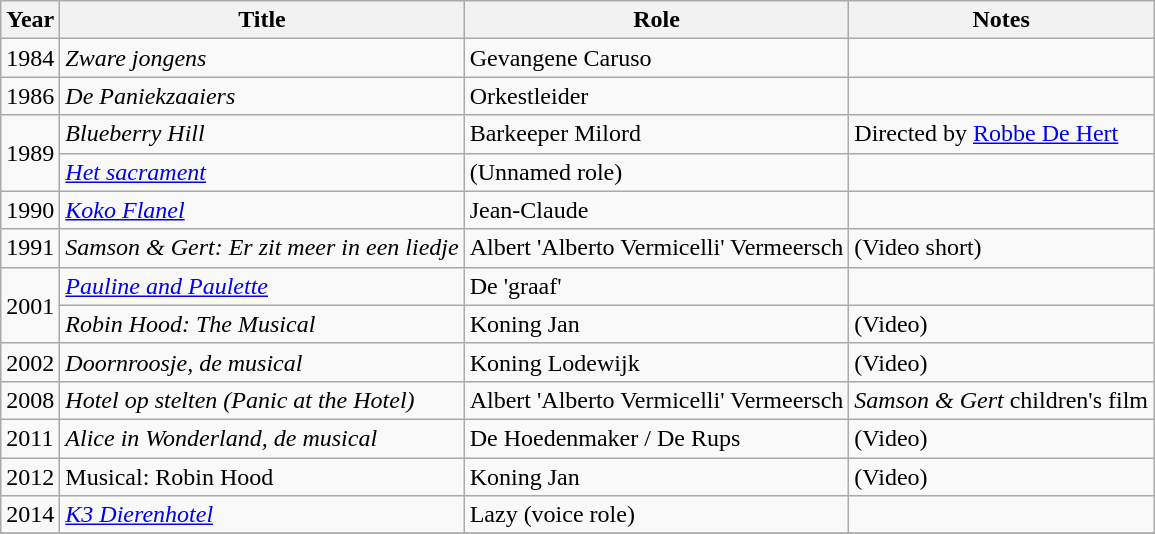<table class="wikitable sortable">
<tr>
<th>Year</th>
<th>Title</th>
<th>Role</th>
<th>Notes</th>
</tr>
<tr>
<td>1984</td>
<td><em>Zware jongens</em></td>
<td>Gevangene Caruso</td>
<td></td>
</tr>
<tr>
<td>1986</td>
<td><em>De Paniekzaaiers</em></td>
<td>Orkestleider</td>
<td></td>
</tr>
<tr>
<td rowspan="2">1989</td>
<td><em>Blueberry Hill</em></td>
<td>Barkeeper Milord</td>
<td>Directed by <a href='#'>Robbe De Hert</a></td>
</tr>
<tr>
<td><em><a href='#'>Het sacrament</a></em></td>
<td>(Unnamed role)</td>
<td></td>
</tr>
<tr>
<td>1990</td>
<td><em><a href='#'>Koko Flanel</a></em></td>
<td>Jean-Claude</td>
<td></td>
</tr>
<tr>
<td>1991</td>
<td><em>Samson & Gert: Er zit meer in een liedje</em></td>
<td>Albert 'Alberto Vermicelli' Vermeersch</td>
<td>(Video short)</td>
</tr>
<tr>
<td rowspan="2">2001</td>
<td><em><a href='#'>Pauline and Paulette</a></em></td>
<td>De 'graaf'</td>
<td></td>
</tr>
<tr>
<td><em>Robin Hood: The Musical</em></td>
<td>Koning Jan</td>
<td>(Video)</td>
</tr>
<tr>
<td>2002</td>
<td><em>Doornroosje, de musical</em></td>
<td>Koning Lodewijk</td>
<td>(Video)</td>
</tr>
<tr>
<td>2008</td>
<td><em>Hotel op stelten (Panic at the Hotel)</em></td>
<td>Albert 'Alberto Vermicelli' Vermeersch</td>
<td><em>Samson & Gert</em> children's film</td>
</tr>
<tr>
<td>2011</td>
<td><em>Alice in Wonderland, de musical</em></td>
<td>De Hoedenmaker / De Rups</td>
<td>(Video)</td>
</tr>
<tr>
<td>2012</td>
<td>Musical: Robin Hood</td>
<td>Koning Jan</td>
<td>(Video)</td>
</tr>
<tr>
<td>2014</td>
<td><em><a href='#'>K3 Dierenhotel</a></em></td>
<td>Lazy (voice role)</td>
<td></td>
</tr>
<tr>
</tr>
</table>
